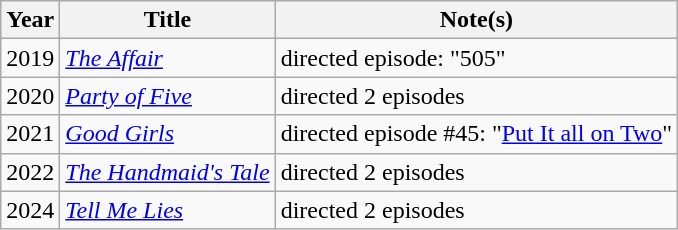<table class="wikitable sortable">
<tr>
<th>Year</th>
<th>Title</th>
<th>Note(s)</th>
</tr>
<tr>
<td>2019</td>
<td><em><a href='#'>The Affair</a></em></td>
<td>directed episode: "505"</td>
</tr>
<tr>
<td>2020</td>
<td><em><a href='#'>Party of Five</a></em></td>
<td>directed 2 episodes</td>
</tr>
<tr>
<td>2021</td>
<td><em><a href='#'>Good Girls</a></em></td>
<td>directed episode #45: "<a href='#'>Put It all on Two</a>"</td>
</tr>
<tr>
<td>2022</td>
<td><em><a href='#'>The Handmaid's Tale</a></em></td>
<td>directed 2 episodes</td>
</tr>
<tr>
<td>2024</td>
<td><em><a href='#'>Tell Me Lies</a></em></td>
<td>directed 2 episodes</td>
</tr>
</table>
